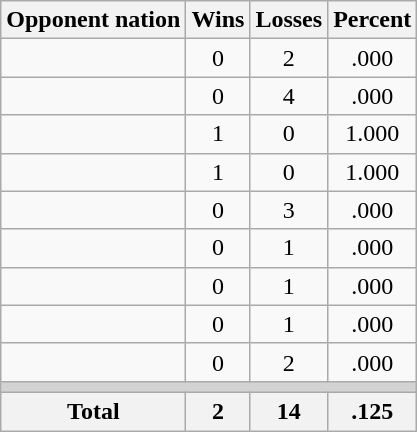<table class=wikitable>
<tr>
<th>Opponent nation</th>
<th>Wins</th>
<th>Losses</th>
<th>Percent</th>
</tr>
<tr align=center>
<td align=left></td>
<td>0</td>
<td>2</td>
<td>.000</td>
</tr>
<tr align=center>
<td align=left></td>
<td>0</td>
<td>4</td>
<td>.000</td>
</tr>
<tr align=center>
<td align=left></td>
<td>1</td>
<td>0</td>
<td>1.000</td>
</tr>
<tr align=center>
<td align=left></td>
<td>1</td>
<td>0</td>
<td>1.000</td>
</tr>
<tr align=center>
<td align=left></td>
<td>0</td>
<td>3</td>
<td>.000</td>
</tr>
<tr align=center>
<td align=left></td>
<td>0</td>
<td>1</td>
<td>.000</td>
</tr>
<tr align=center>
<td align=left></td>
<td>0</td>
<td>1</td>
<td>.000</td>
</tr>
<tr align=center>
<td align=left></td>
<td>0</td>
<td>1</td>
<td>.000</td>
</tr>
<tr align=center>
<td align=left></td>
<td>0</td>
<td>2</td>
<td>.000</td>
</tr>
<tr>
<td colspan=4 bgcolor=lightgray></td>
</tr>
<tr>
<th>Total</th>
<th>2</th>
<th>14</th>
<th>.125</th>
</tr>
</table>
